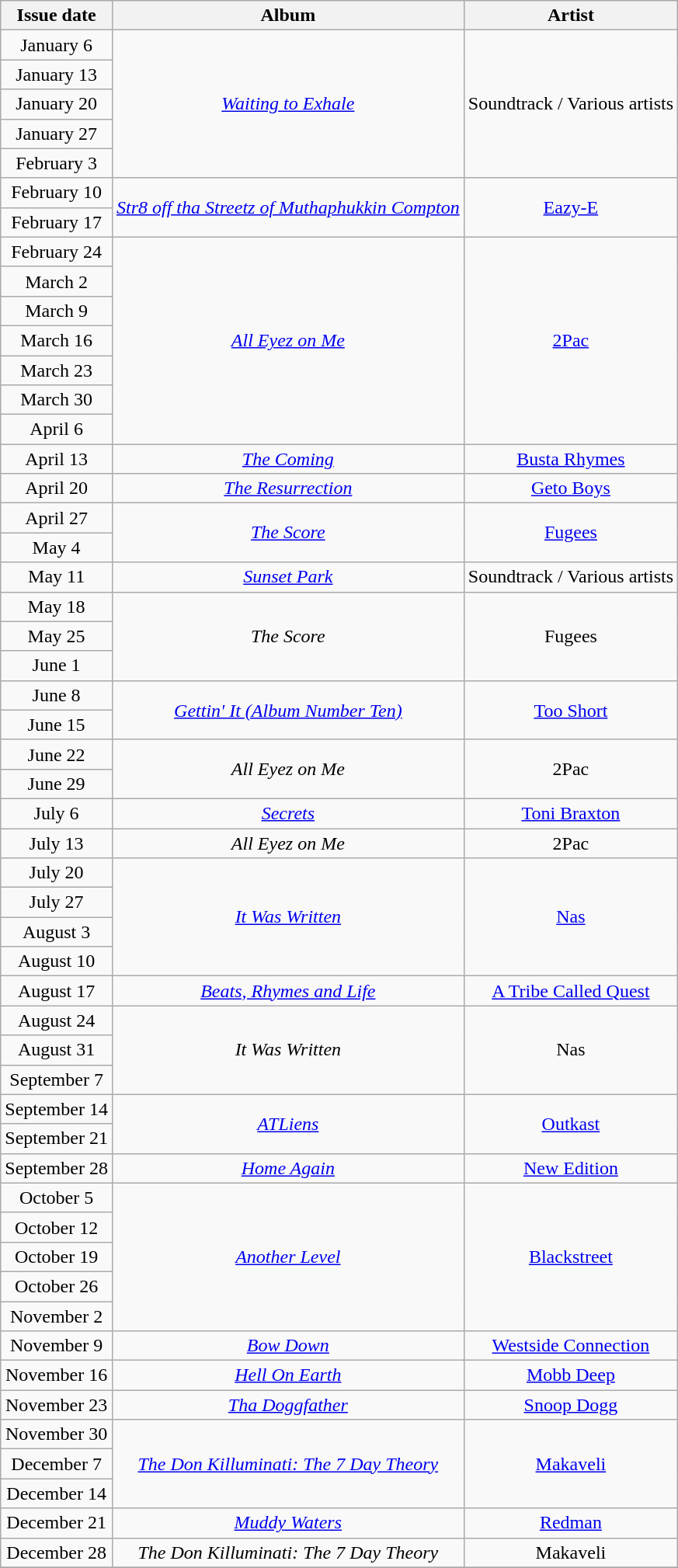<table class="wikitable" style="text-align: center;">
<tr>
<th>Issue date</th>
<th>Album</th>
<th>Artist</th>
</tr>
<tr>
<td>January 6</td>
<td rowspan="5"><em><a href='#'>Waiting to Exhale</a></em></td>
<td rowspan="5">Soundtrack / Various artists</td>
</tr>
<tr>
<td>January 13</td>
</tr>
<tr>
<td>January 20</td>
</tr>
<tr>
<td>January 27</td>
</tr>
<tr>
<td>February 3</td>
</tr>
<tr>
<td>February 10</td>
<td rowspan="2"><em><a href='#'>Str8 off tha Streetz of Muthaphukkin Compton</a></em></td>
<td rowspan="2"><a href='#'>Eazy-E</a></td>
</tr>
<tr>
<td>February 17</td>
</tr>
<tr>
<td>February 24</td>
<td rowspan="7"><em><a href='#'>All Eyez on Me</a></em></td>
<td rowspan="7"><a href='#'>2Pac</a></td>
</tr>
<tr>
<td>March 2</td>
</tr>
<tr>
<td>March 9</td>
</tr>
<tr>
<td>March 16</td>
</tr>
<tr>
<td>March 23</td>
</tr>
<tr>
<td>March 30</td>
</tr>
<tr>
<td>April 6</td>
</tr>
<tr>
<td>April 13</td>
<td><em><a href='#'>The Coming</a></em></td>
<td><a href='#'>Busta Rhymes</a></td>
</tr>
<tr>
<td>April 20</td>
<td><em><a href='#'>The Resurrection</a></em></td>
<td><a href='#'>Geto Boys</a></td>
</tr>
<tr>
<td>April 27</td>
<td rowspan="2"><em><a href='#'>The Score</a></em></td>
<td rowspan="2"><a href='#'>Fugees</a></td>
</tr>
<tr>
<td>May 4</td>
</tr>
<tr>
<td>May 11</td>
<td><em><a href='#'>Sunset Park</a></em></td>
<td>Soundtrack / Various artists</td>
</tr>
<tr>
<td>May 18</td>
<td rowspan="3"><em>The Score</em></td>
<td rowspan="3">Fugees</td>
</tr>
<tr>
<td>May 25</td>
</tr>
<tr>
<td>June 1</td>
</tr>
<tr>
<td>June 8</td>
<td rowspan="2"><em><a href='#'>Gettin' It (Album Number Ten)</a></em></td>
<td rowspan="2"><a href='#'>Too Short</a></td>
</tr>
<tr>
<td>June 15</td>
</tr>
<tr>
<td>June 22</td>
<td rowspan="2"><em>All Eyez on Me</em></td>
<td rowspan="2">2Pac</td>
</tr>
<tr>
<td>June 29</td>
</tr>
<tr>
<td>July 6</td>
<td><em><a href='#'>Secrets</a></em></td>
<td><a href='#'>Toni Braxton</a></td>
</tr>
<tr>
<td>July 13</td>
<td><em>All Eyez on Me</em></td>
<td>2Pac</td>
</tr>
<tr>
<td>July 20</td>
<td rowspan="4"><em><a href='#'>It Was Written</a></em></td>
<td rowspan="4"><a href='#'>Nas</a></td>
</tr>
<tr>
<td>July 27</td>
</tr>
<tr>
<td>August 3</td>
</tr>
<tr>
<td>August 10</td>
</tr>
<tr>
<td>August 17</td>
<td><em><a href='#'>Beats, Rhymes and Life</a></em></td>
<td><a href='#'>A Tribe Called Quest</a></td>
</tr>
<tr>
<td>August 24</td>
<td rowspan="3"><em>It Was Written</em></td>
<td rowspan="3">Nas</td>
</tr>
<tr>
<td>August 31</td>
</tr>
<tr>
<td>September 7</td>
</tr>
<tr>
<td>September 14</td>
<td rowspan="2"><em><a href='#'>ATLiens</a></em></td>
<td rowspan="2"><a href='#'>Outkast</a></td>
</tr>
<tr>
<td>September 21</td>
</tr>
<tr>
<td>September 28</td>
<td><em><a href='#'>Home Again</a></em></td>
<td><a href='#'>New Edition</a></td>
</tr>
<tr>
<td>October 5</td>
<td rowspan="5"><em><a href='#'>Another Level</a></em></td>
<td rowspan="5"><a href='#'>Blackstreet</a></td>
</tr>
<tr>
<td>October 12</td>
</tr>
<tr>
<td>October 19</td>
</tr>
<tr>
<td>October 26</td>
</tr>
<tr>
<td>November 2</td>
</tr>
<tr>
<td>November 9</td>
<td><em><a href='#'>Bow Down</a></em></td>
<td><a href='#'>Westside Connection</a></td>
</tr>
<tr>
<td>November 16</td>
<td><em><a href='#'>Hell On Earth</a></em></td>
<td><a href='#'>Mobb Deep</a></td>
</tr>
<tr>
<td>November 23</td>
<td><em><a href='#'>Tha Doggfather</a></em></td>
<td><a href='#'>Snoop Dogg</a></td>
</tr>
<tr>
<td>November 30</td>
<td rowspan="3"><em><a href='#'>The Don Killuminati: The 7 Day Theory</a></em></td>
<td rowspan="3"><a href='#'>Makaveli</a></td>
</tr>
<tr>
<td>December 7</td>
</tr>
<tr>
<td>December 14</td>
</tr>
<tr>
<td>December 21</td>
<td><em><a href='#'>Muddy Waters</a></em></td>
<td><a href='#'>Redman</a></td>
</tr>
<tr>
<td>December 28</td>
<td><em>The Don Killuminati: The 7 Day Theory</em></td>
<td>Makaveli</td>
</tr>
<tr>
</tr>
</table>
